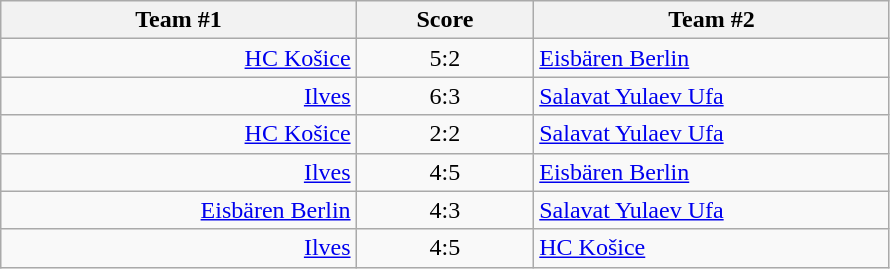<table class="wikitable" style="text-align: center;">
<tr>
<th width=22%>Team #1</th>
<th width=11%>Score</th>
<th width=22%>Team #2</th>
</tr>
<tr>
<td style="text-align: right;"><a href='#'>HC Košice</a> </td>
<td>5:2</td>
<td style="text-align: left;"> <a href='#'>Eisbären Berlin</a></td>
</tr>
<tr>
<td style="text-align: right;"><a href='#'>Ilves</a> </td>
<td>6:3</td>
<td style="text-align: left;"> <a href='#'>Salavat Yulaev Ufa</a></td>
</tr>
<tr>
<td style="text-align: right;"><a href='#'>HC Košice</a> </td>
<td>2:2</td>
<td style="text-align: left;"> <a href='#'>Salavat Yulaev Ufa</a></td>
</tr>
<tr>
<td style="text-align: right;"><a href='#'>Ilves</a> </td>
<td>4:5</td>
<td style="text-align: left;"> <a href='#'>Eisbären Berlin</a></td>
</tr>
<tr>
<td style="text-align: right;"><a href='#'>Eisbären Berlin</a> </td>
<td>4:3</td>
<td style="text-align: left;"> <a href='#'>Salavat Yulaev Ufa</a></td>
</tr>
<tr>
<td style="text-align: right;"><a href='#'>Ilves</a> </td>
<td>4:5</td>
<td style="text-align: left;"> <a href='#'>HC Košice</a></td>
</tr>
</table>
